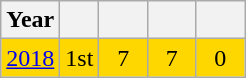<table class="wikitable" style="text-align: center;">
<tr>
<th>Year</th>
<th></th>
<th width=25px></th>
<th width=25px></th>
<th width=25px></th>
</tr>
<tr bgcolor="#FFD700">
<td> <a href='#'>2018</a></td>
<td>1st</td>
<td>7</td>
<td>7</td>
<td>0</td>
</tr>
</table>
